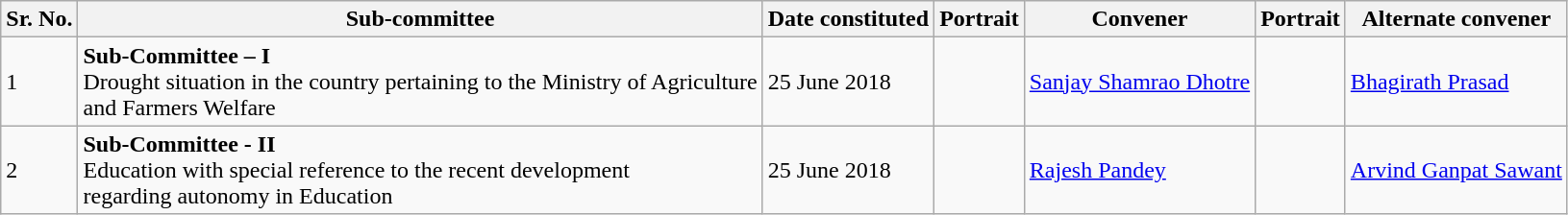<table class="wikitable">
<tr>
<th><abbr>Sr. No.</abbr></th>
<th>Sub-committee</th>
<th>Date constituted</th>
<th>Portrait</th>
<th>Convener</th>
<th>Portrait</th>
<th>Alternate convener</th>
</tr>
<tr>
<td>1</td>
<td><strong>Sub-Committee – I</strong><br>Drought situation in the country pertaining to the Ministry of Agriculture<br>and Farmers Welfare</td>
<td>25 June 2018</td>
<td></td>
<td><a href='#'>Sanjay Shamrao Dhotre</a></td>
<td></td>
<td><a href='#'>Bhagirath Prasad</a></td>
</tr>
<tr>
<td>2</td>
<td><strong>Sub-Committee - II</strong><br>Education with special reference to the recent development<br>regarding autonomy in Education</td>
<td>25 June 2018</td>
<td></td>
<td><a href='#'>Rajesh Pandey</a></td>
<td></td>
<td><a href='#'>Arvind Ganpat Sawant</a></td>
</tr>
</table>
